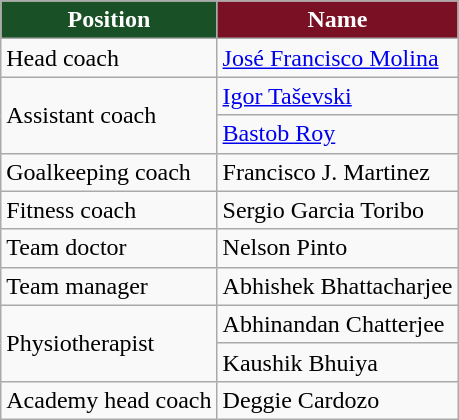<table class="wikitable" "margin-left:1em;float:center">
<tr>
<th style="background:#1A5026; color:white; text-align:center;">Position</th>
<th style="background:#7A1024; color:white; text-align:center;">Name</th>
</tr>
<tr>
<td>Head coach</td>
<td> <a href='#'>José Francisco Molina</a></td>
</tr>
<tr>
<td rowspan="2">Assistant coach</td>
<td> <a href='#'>Igor Taševski</a></td>
</tr>
<tr>
<td> <a href='#'>Bastob Roy</a></td>
</tr>
<tr>
<td>Goalkeeping coach</td>
<td> Francisco J. Martinez</td>
</tr>
<tr>
<td>Fitness coach</td>
<td> Sergio Garcia Toribo</td>
</tr>
<tr>
<td>Team doctor</td>
<td> Nelson Pinto</td>
</tr>
<tr>
<td>Team manager</td>
<td> Abhishek Bhattacharjee</td>
</tr>
<tr>
<td rowspan="2">Physiotherapist</td>
<td> Abhinandan Chatterjee</td>
</tr>
<tr>
<td> Kaushik Bhuiya</td>
</tr>
<tr>
<td>Academy head coach</td>
<td> Deggie Cardozo</td>
</tr>
</table>
